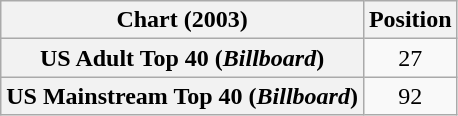<table class="wikitable plainrowheaders" style="text-align:center">
<tr>
<th scope="col">Chart (2003)</th>
<th scope="col">Position</th>
</tr>
<tr>
<th scope="row">US Adult Top 40 (<em>Billboard</em>)</th>
<td>27</td>
</tr>
<tr>
<th scope="row">US Mainstream Top 40 (<em>Billboard</em>)</th>
<td>92</td>
</tr>
</table>
